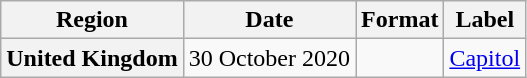<table class="wikitable plainrowheaders">
<tr>
<th scope="col">Region</th>
<th scope="col">Date</th>
<th scope="col">Format</th>
<th scope="col">Label</th>
</tr>
<tr>
<th scope="row">United Kingdom</th>
<td>30 October 2020</td>
<td></td>
<td><a href='#'>Capitol</a></td>
</tr>
</table>
